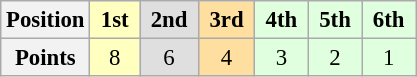<table class="wikitable" style="font-size:95%; text-align:center">
<tr>
<th>Position</th>
<td style="background:#ffffbf;"> <strong>1st</strong> </td>
<td style="background:#dfdfdf;"> <strong>2nd</strong> </td>
<td style="background:#ffdf9f;"> <strong>3rd</strong> </td>
<td style="background:#dfffdf;"> <strong>4th</strong> </td>
<td style="background:#dfffdf;"> <strong>5th</strong> </td>
<td style="background:#dfffdf;"> <strong>6th</strong> </td>
</tr>
<tr>
<th>Points</th>
<td style="background:#ffffbf;">8</td>
<td style="background:#dfdfdf;">6</td>
<td style="background:#ffdf9f;">4</td>
<td style="background:#dfffdf;">3</td>
<td style="background:#dfffdf;">2</td>
<td style="background:#dfffdf;">1</td>
</tr>
</table>
